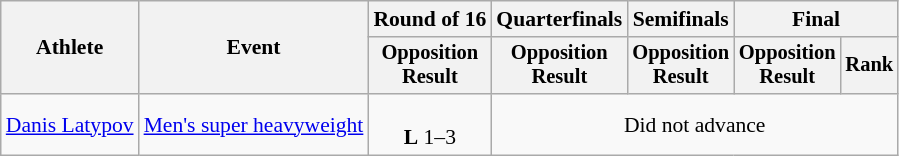<table class="wikitable" style="font-size:90%">
<tr>
<th rowspan="2">Athlete</th>
<th rowspan="2">Event</th>
<th>Round of 16</th>
<th>Quarterfinals</th>
<th>Semifinals</th>
<th colspan=2>Final</th>
</tr>
<tr style="font-size:95%">
<th>Opposition<br>Result</th>
<th>Opposition<br>Result</th>
<th>Opposition<br>Result</th>
<th>Opposition<br>Result</th>
<th>Rank</th>
</tr>
<tr align=center>
<td align=left><a href='#'>Danis Latypov</a></td>
<td align=left><a href='#'>Men's super heavyweight</a></td>
<td><br><strong>L</strong> 1–3</td>
<td colspan=4>Did not advance</td>
</tr>
</table>
